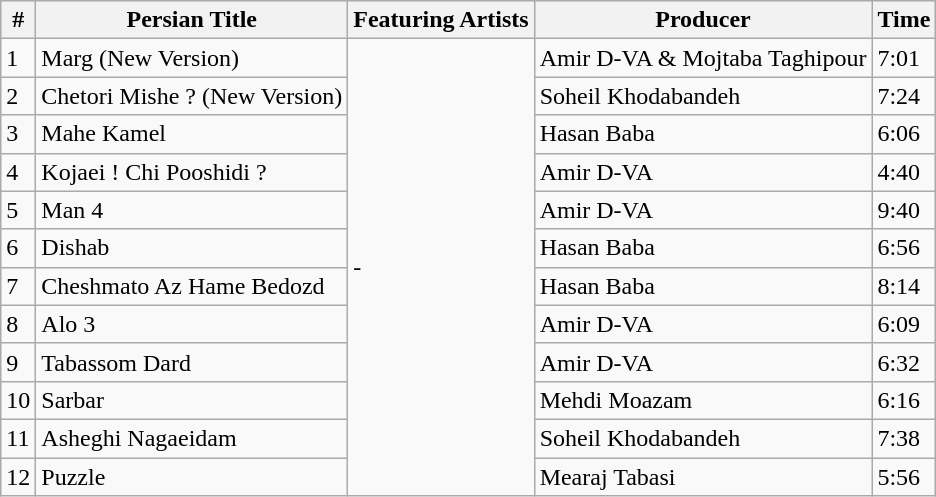<table class="wikitable">
<tr>
<th>#</th>
<th>Persian Title</th>
<th>Featuring Artists</th>
<th>Producer</th>
<th>Time</th>
</tr>
<tr>
<td>1</td>
<td>Marg (New Version)</td>
<td rowspan="12">-</td>
<td>Amir D-VA & Mojtaba Taghipour</td>
<td>7:01</td>
</tr>
<tr>
<td>2</td>
<td>Chetori Mishe ? (New Version)</td>
<td>Soheil Khodabandeh</td>
<td>7:24</td>
</tr>
<tr>
<td>3</td>
<td>Mahe Kamel</td>
<td>Hasan Baba</td>
<td>6:06</td>
</tr>
<tr>
<td>4</td>
<td>Kojaei ! Chi Pooshidi ?</td>
<td>Amir D-VA</td>
<td>4:40</td>
</tr>
<tr>
<td>5</td>
<td>Man 4</td>
<td>Amir D-VA</td>
<td>9:40</td>
</tr>
<tr>
<td>6</td>
<td>Dishab</td>
<td>Hasan Baba</td>
<td>6:56</td>
</tr>
<tr>
<td>7</td>
<td>Cheshmato Az Hame Bedozd</td>
<td>Hasan Baba</td>
<td>8:14</td>
</tr>
<tr>
<td>8</td>
<td>Alo 3</td>
<td>Amir D-VA</td>
<td>6:09</td>
</tr>
<tr>
<td>9</td>
<td>Tabassom Dard</td>
<td>Amir D-VA</td>
<td>6:32</td>
</tr>
<tr>
<td>10</td>
<td>Sarbar</td>
<td>Mehdi Moazam</td>
<td>6:16</td>
</tr>
<tr>
<td>11</td>
<td>Asheghi Nagaeidam</td>
<td>Soheil Khodabandeh</td>
<td>7:38</td>
</tr>
<tr>
<td>12</td>
<td>Puzzle</td>
<td>Mearaj Tabasi</td>
<td>5:56</td>
</tr>
</table>
